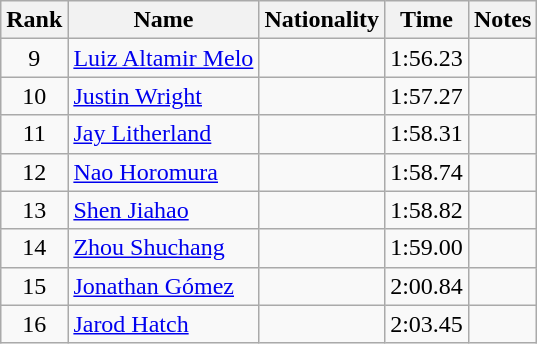<table class="wikitable sortable" style="text-align:center">
<tr>
<th>Rank</th>
<th>Name</th>
<th>Nationality</th>
<th>Time</th>
<th>Notes</th>
</tr>
<tr>
<td>9</td>
<td align=left><a href='#'>Luiz Altamir Melo</a></td>
<td align=left></td>
<td>1:56.23</td>
<td></td>
</tr>
<tr>
<td>10</td>
<td align=left><a href='#'>Justin Wright</a></td>
<td align=left></td>
<td>1:57.27</td>
<td></td>
</tr>
<tr>
<td>11</td>
<td align=left><a href='#'>Jay Litherland</a></td>
<td align=left></td>
<td>1:58.31</td>
<td></td>
</tr>
<tr>
<td>12</td>
<td align=left><a href='#'>Nao Horomura</a></td>
<td align=left></td>
<td>1:58.74</td>
<td></td>
</tr>
<tr>
<td>13</td>
<td align=left><a href='#'>Shen Jiahao</a></td>
<td align=left></td>
<td>1:58.82</td>
<td></td>
</tr>
<tr>
<td>14</td>
<td align=left><a href='#'>Zhou Shuchang</a></td>
<td align=left></td>
<td>1:59.00</td>
<td></td>
</tr>
<tr>
<td>15</td>
<td align=left><a href='#'>Jonathan Gómez</a></td>
<td align=left></td>
<td>2:00.84</td>
<td></td>
</tr>
<tr>
<td>16</td>
<td align=left><a href='#'>Jarod Hatch</a></td>
<td align=left></td>
<td>2:03.45</td>
<td></td>
</tr>
</table>
